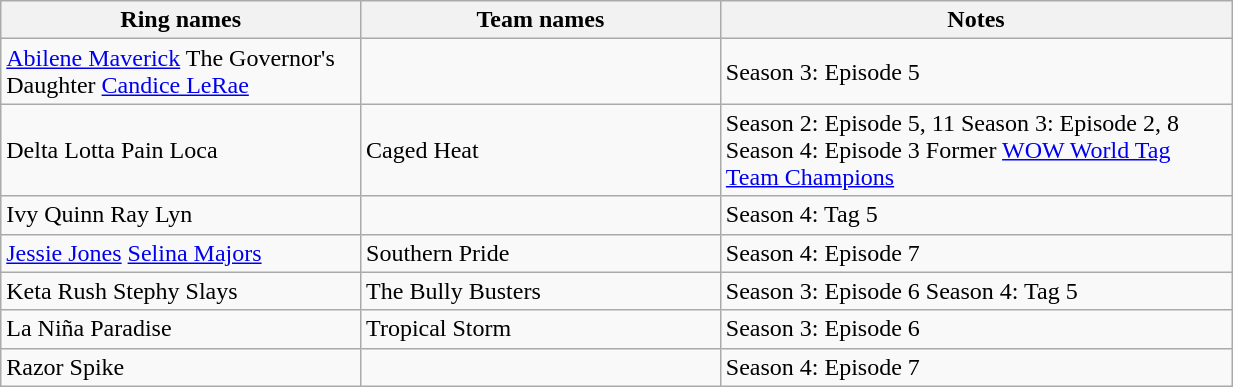<table class="wikitable sortable" style="width:65%;">
<tr>
<th width=19%>Ring names</th>
<th width=19%>Team names</th>
<th width=27%>Notes</th>
</tr>
<tr>
<td><a href='#'>Abilene Maverick</a> The Governor's Daughter  <a href='#'>Candice LeRae</a></td>
<td></td>
<td>Season 3: Episode 5</td>
</tr>
<tr>
<td>Delta Lotta Pain  Loca</td>
<td>Caged Heat</td>
<td>Season 2: Episode 5, 11  Season 3: Episode 2, 8  Season 4: Episode 3 Former  <a href='#'>WOW World Tag Team Champions</a></td>
</tr>
<tr>
<td>Ivy Quinn  Ray Lyn</td>
<td></td>
<td>Season 4: Tag 5</td>
</tr>
<tr>
<td><a href='#'>Jessie Jones</a>  <a href='#'>Selina Majors</a></td>
<td>Southern Pride</td>
<td>Season 4: Episode 7</td>
</tr>
<tr>
<td>Keta Rush  Stephy Slays</td>
<td>The Bully Busters</td>
<td>Season 3: Episode 6  Season 4: Tag 5</td>
</tr>
<tr>
<td>La Niña  Paradise</td>
<td>Tropical Storm</td>
<td> Season 3: Episode 6</td>
</tr>
<tr>
<td>Razor  Spike</td>
<td></td>
<td>Season 4: Episode 7</td>
</tr>
</table>
